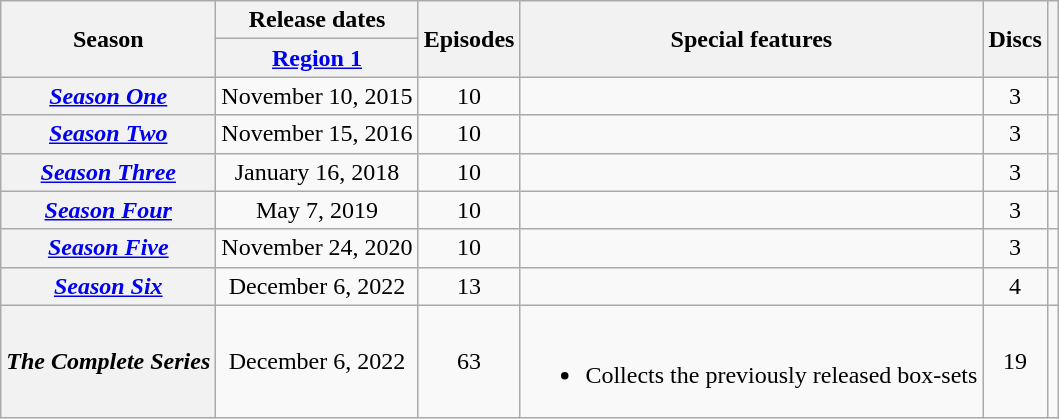<table class="wikitable" style="text-align:center">
<tr>
<th rowspan="2">Season</th>
<th colspan="1">Release dates</th>
<th rowspan="2">Episodes</th>
<th rowspan="2">Special features</th>
<th rowspan="2">Discs</th>
<th rowspan="2"></th>
</tr>
<tr>
<th><a href='#'>Region 1</a></th>
</tr>
<tr>
<th><em><a href='#'>Season One</a></em></th>
<td>November 10, 2015</td>
<td>10</td>
<td style="text-align:left"><br></td>
<td>3</td>
<td></td>
</tr>
<tr>
<th><em><a href='#'>Season Two</a></em></th>
<td>November 15, 2016</td>
<td>10</td>
<td style="text-align:left"><br></td>
<td>3</td>
<td></td>
</tr>
<tr>
<th><em><a href='#'>Season Three</a></em></th>
<td>January 16, 2018</td>
<td>10</td>
<td style="text-align:left"><br></td>
<td>3</td>
<td></td>
</tr>
<tr>
<th><em><a href='#'>Season Four</a></em></th>
<td>May 7, 2019</td>
<td>10</td>
<td style="text-align:left"><br></td>
<td>3</td>
<td></td>
</tr>
<tr>
<th><em><a href='#'>Season Five</a></em></th>
<td>November 24, 2020</td>
<td>10</td>
<td style="text-align:left"><br></td>
<td>3</td>
<td></td>
</tr>
<tr>
<th><em><a href='#'>Season Six</a></em></th>
<td>December 6, 2022</td>
<td>13</td>
<td style="text-align:left"><br></td>
<td>4</td>
<td></td>
</tr>
<tr>
<th><em>The Complete Series</em></th>
<td>December 6, 2022</td>
<td>63</td>
<td style="text-align:left"><br><ul><li>Collects the previously released box-sets</li></ul></td>
<td>19</td>
<td></td>
</tr>
</table>
